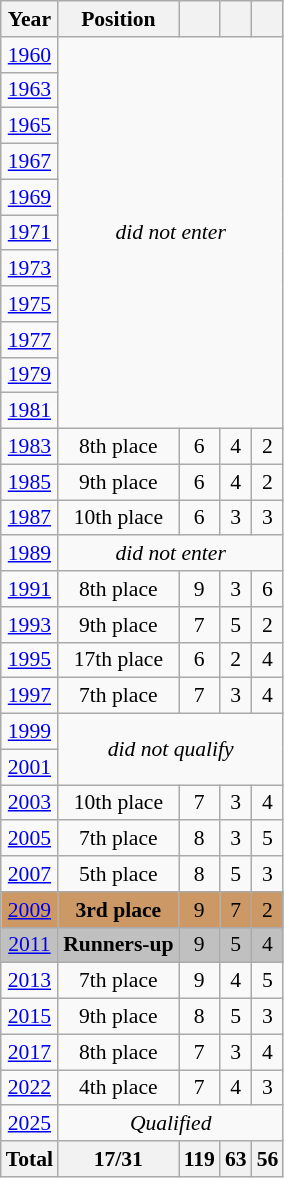<table class="wikitable" style="text-align: center;font-size:90%;">
<tr>
<th>Year</th>
<th>Position</th>
<th></th>
<th></th>
<th></th>
</tr>
<tr>
<td> <a href='#'>1960</a></td>
<td rowspan=11 colspan=4><em>did not enter</em></td>
</tr>
<tr>
<td> <a href='#'>1963</a></td>
</tr>
<tr>
<td> <a href='#'>1965</a></td>
</tr>
<tr>
<td> <a href='#'>1967</a></td>
</tr>
<tr>
<td> <a href='#'>1969</a></td>
</tr>
<tr>
<td> <a href='#'>1971</a></td>
</tr>
<tr>
<td> <a href='#'>1973</a></td>
</tr>
<tr>
<td> <a href='#'>1975</a></td>
</tr>
<tr>
<td> <a href='#'>1977</a></td>
</tr>
<tr>
<td> <a href='#'>1979</a></td>
</tr>
<tr>
<td> <a href='#'>1981</a></td>
</tr>
<tr>
<td> <a href='#'>1983</a></td>
<td>8th place</td>
<td>6</td>
<td>4</td>
<td>2</td>
</tr>
<tr>
<td> <a href='#'>1985</a></td>
<td>9th place</td>
<td>6</td>
<td>4</td>
<td>2</td>
</tr>
<tr>
<td> <a href='#'>1987</a></td>
<td>10th place</td>
<td>6</td>
<td>3</td>
<td>3</td>
</tr>
<tr>
<td> <a href='#'>1989</a></td>
<td colspan=4><em>did not enter</em></td>
</tr>
<tr>
<td> <a href='#'>1991</a></td>
<td>8th place</td>
<td>9</td>
<td>3</td>
<td>6</td>
</tr>
<tr>
<td> <a href='#'>1993</a></td>
<td>9th place</td>
<td>7</td>
<td>5</td>
<td>2</td>
</tr>
<tr>
<td> <a href='#'>1995</a></td>
<td>17th place</td>
<td>6</td>
<td>2</td>
<td>4</td>
</tr>
<tr>
<td> <a href='#'>1997</a></td>
<td>7th place</td>
<td>7</td>
<td>3</td>
<td>4</td>
</tr>
<tr>
<td> <a href='#'>1999</a></td>
<td rowspan=2 colspan=4><em>did not qualify</em></td>
</tr>
<tr>
<td> <a href='#'>2001</a></td>
</tr>
<tr>
<td> <a href='#'>2003</a></td>
<td>10th place</td>
<td>7</td>
<td>3</td>
<td>4</td>
</tr>
<tr>
<td> <a href='#'>2005</a></td>
<td>7th place</td>
<td>8</td>
<td>3</td>
<td>5</td>
</tr>
<tr>
<td> <a href='#'>2007</a></td>
<td>5th place</td>
<td>8</td>
<td>5</td>
<td>3</td>
</tr>
<tr bgcolor=#cc9966>
<td> <a href='#'>2009</a></td>
<td><strong>3rd place</strong></td>
<td>9</td>
<td>7</td>
<td>2</td>
</tr>
<tr bgcolor=silver>
<td> <a href='#'>2011</a></td>
<td><strong>Runners-up</strong></td>
<td>9</td>
<td>5</td>
<td>4</td>
</tr>
<tr>
<td> <a href='#'>2013</a></td>
<td>7th place</td>
<td>9</td>
<td>4</td>
<td>5</td>
</tr>
<tr>
<td> <a href='#'>2015</a></td>
<td>9th place</td>
<td>8</td>
<td>5</td>
<td>3</td>
</tr>
<tr>
<td> <a href='#'>2017</a></td>
<td>8th place</td>
<td>7</td>
<td>3</td>
<td>4</td>
</tr>
<tr>
<td> <a href='#'>2022</a></td>
<td>4th place</td>
<td>7</td>
<td>4</td>
<td>3</td>
</tr>
<tr>
<td> <a href='#'>2025</a></td>
<td colspan=4><em>Qualified</em></td>
</tr>
<tr>
<th>Total</th>
<th>17/31</th>
<th>119</th>
<th>63</th>
<th>56</th>
</tr>
</table>
